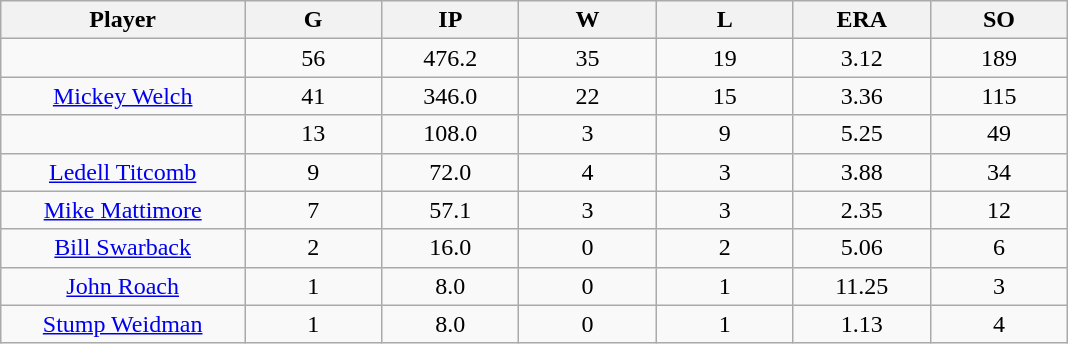<table class="wikitable sortable">
<tr>
<th bgcolor="#DDDDFF" width="16%">Player</th>
<th bgcolor="#DDDDFF" width="9%">G</th>
<th bgcolor="#DDDDFF" width="9%">IP</th>
<th bgcolor="#DDDDFF" width="9%">W</th>
<th bgcolor="#DDDDFF" width="9%">L</th>
<th bgcolor="#DDDDFF" width="9%">ERA</th>
<th bgcolor="#DDDDFF" width="9%">SO</th>
</tr>
<tr align="center">
<td></td>
<td>56</td>
<td>476.2</td>
<td>35</td>
<td>19</td>
<td>3.12</td>
<td>189</td>
</tr>
<tr align="center">
<td><a href='#'>Mickey Welch</a></td>
<td>41</td>
<td>346.0</td>
<td>22</td>
<td>15</td>
<td>3.36</td>
<td>115</td>
</tr>
<tr align="center">
<td></td>
<td>13</td>
<td>108.0</td>
<td>3</td>
<td>9</td>
<td>5.25</td>
<td>49</td>
</tr>
<tr align="center">
<td><a href='#'>Ledell Titcomb</a></td>
<td>9</td>
<td>72.0</td>
<td>4</td>
<td>3</td>
<td>3.88</td>
<td>34</td>
</tr>
<tr align="center">
<td><a href='#'>Mike Mattimore</a></td>
<td>7</td>
<td>57.1</td>
<td>3</td>
<td>3</td>
<td>2.35</td>
<td>12</td>
</tr>
<tr align="center">
<td><a href='#'>Bill Swarback</a></td>
<td>2</td>
<td>16.0</td>
<td>0</td>
<td>2</td>
<td>5.06</td>
<td>6</td>
</tr>
<tr align="center">
<td><a href='#'>John Roach</a></td>
<td>1</td>
<td>8.0</td>
<td>0</td>
<td>1</td>
<td>11.25</td>
<td>3</td>
</tr>
<tr align="center">
<td><a href='#'>Stump Weidman</a></td>
<td>1</td>
<td>8.0</td>
<td>0</td>
<td>1</td>
<td>1.13</td>
<td>4</td>
</tr>
</table>
